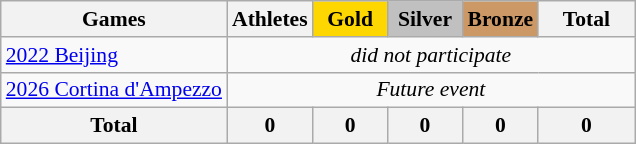<table class="wikitable" style="text-align:center; font-size:90%;">
<tr>
<th>Games</th>
<th>Athletes</th>
<td style="background:gold; width:3.0em; font-weight:bold;">Gold</td>
<td style="background:silver; width:3.0em; font-weight:bold;">Silver</td>
<td style="background:#cc9966; width:3.0em; font-weight:bold;">Bronze</td>
<th style="width:4em; font-weight:bold;">Total</th>
</tr>
<tr>
<td align=left> <a href='#'>2022 Beijing</a></td>
<td colspan=5><em>did not participate</em></td>
</tr>
<tr>
<td align=left> <a href='#'>2026 Cortina d'Ampezzo</a></td>
<td colspan=5><em>Future event</em></td>
</tr>
<tr>
<th colspan=1>Total</th>
<th>0</th>
<th>0</th>
<th>0</th>
<th>0</th>
<th 0>0</th>
</tr>
</table>
